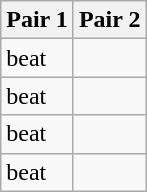<table class="wikitable">
<tr>
<th>Pair 1</th>
<th>Pair 2</th>
</tr>
<tr>
<td> beat</td>
<td></td>
</tr>
<tr>
<td> beat</td>
<td></td>
</tr>
<tr>
<td> beat</td>
<td></td>
</tr>
<tr>
<td> beat</td>
<td></td>
</tr>
</table>
